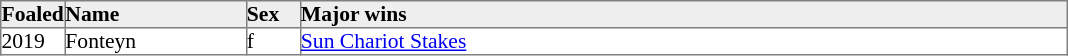<table border="1" cellpadding="0" style="border-collapse: collapse; font-size:90%">
<tr bgcolor="#eeeeee">
<td width="35px"><strong>Foaled</strong></td>
<td width="120px"><strong>Name</strong></td>
<td width="35px"><strong>Sex</strong></td>
<td width="510px"><strong>Major wins</strong></td>
</tr>
<tr>
<td>2019</td>
<td>Fonteyn</td>
<td>f</td>
<td><a href='#'>Sun Chariot Stakes</a></td>
</tr>
</table>
